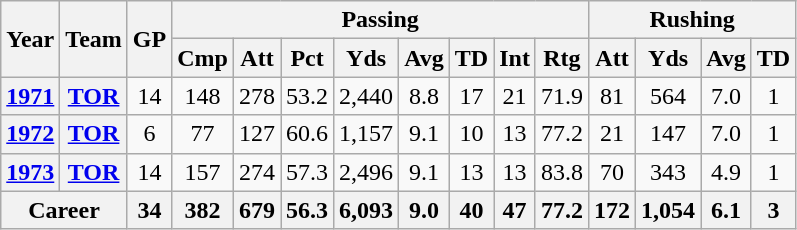<table class="wikitable" style="text-align:center;">
<tr>
<th rowspan="2">Year</th>
<th rowspan="2">Team</th>
<th rowspan="2">GP</th>
<th colspan="8">Passing</th>
<th colspan="4">Rushing</th>
</tr>
<tr>
<th>Cmp</th>
<th>Att</th>
<th>Pct</th>
<th>Yds</th>
<th>Avg</th>
<th>TD</th>
<th>Int</th>
<th>Rtg</th>
<th>Att</th>
<th>Yds</th>
<th>Avg</th>
<th>TD</th>
</tr>
<tr>
<th><a href='#'>1971</a></th>
<th><a href='#'>TOR</a></th>
<td>14</td>
<td>148</td>
<td>278</td>
<td>53.2</td>
<td>2,440</td>
<td>8.8</td>
<td>17</td>
<td>21</td>
<td>71.9</td>
<td>81</td>
<td>564</td>
<td>7.0</td>
<td>1</td>
</tr>
<tr>
<th><a href='#'>1972</a></th>
<th><a href='#'>TOR</a></th>
<td>6</td>
<td>77</td>
<td>127</td>
<td>60.6</td>
<td>1,157</td>
<td>9.1</td>
<td>10</td>
<td>13</td>
<td>77.2</td>
<td>21</td>
<td>147</td>
<td>7.0</td>
<td>1</td>
</tr>
<tr>
<th><a href='#'>1973</a></th>
<th><a href='#'>TOR</a></th>
<td>14</td>
<td>157</td>
<td>274</td>
<td>57.3</td>
<td>2,496</td>
<td>9.1</td>
<td>13</td>
<td>13</td>
<td>83.8</td>
<td>70</td>
<td>343</td>
<td>4.9</td>
<td>1</td>
</tr>
<tr>
<th colspan="2">Career</th>
<th>34</th>
<th>382</th>
<th>679</th>
<th>56.3</th>
<th>6,093</th>
<th>9.0</th>
<th>40</th>
<th>47</th>
<th>77.2</th>
<th>172</th>
<th>1,054</th>
<th>6.1</th>
<th>3</th>
</tr>
</table>
